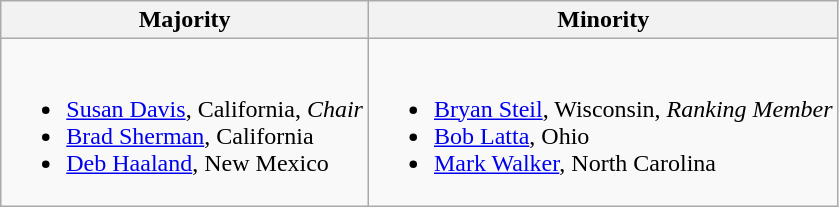<table class=wikitable>
<tr>
<th>Majority</th>
<th>Minority</th>
</tr>
<tr>
<td><br><ul><li><a href='#'>Susan Davis</a>, California, <em>Chair</em></li><li><a href='#'>Brad Sherman</a>, California</li><li><a href='#'>Deb Haaland</a>, New Mexico</li></ul></td>
<td><br><ul><li><a href='#'>Bryan Steil</a>, Wisconsin, <em>Ranking Member</em></li><li><a href='#'>Bob Latta</a>, Ohio</li><li><a href='#'>Mark Walker</a>, North Carolina</li></ul></td>
</tr>
</table>
